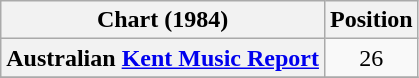<table class="wikitable sortable plainrowheaders">
<tr>
<th scope="col">Chart (1984)</th>
<th scope="col">Position</th>
</tr>
<tr>
<th scope="row">Australian <a href='#'>Kent Music Report</a></th>
<td style="text-align:center;">26</td>
</tr>
<tr>
</tr>
</table>
